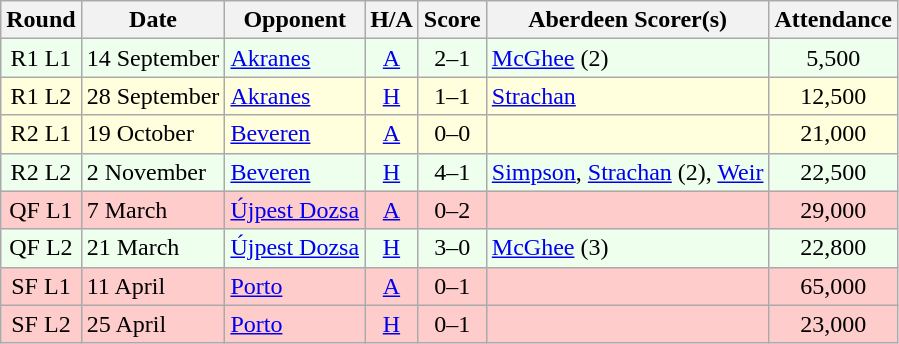<table class="wikitable" style="text-align:center">
<tr>
<th>Round</th>
<th>Date</th>
<th>Opponent</th>
<th>H/A</th>
<th>Score</th>
<th>Aberdeen Scorer(s)</th>
<th>Attendance</th>
</tr>
<tr bgcolor=#EEFFEE>
<td>R1 L1</td>
<td align=left>14 September</td>
<td align=left> <a href='#'>Akranes</a></td>
<td><a href='#'>A</a></td>
<td>2–1</td>
<td align=left><a href='#'>McGhee</a> (2)</td>
<td>5,500</td>
</tr>
<tr bgcolor=#FFFFDD>
<td>R1 L2</td>
<td align=left>28 September</td>
<td align=left> <a href='#'>Akranes</a></td>
<td><a href='#'>H</a></td>
<td>1–1</td>
<td align=left><a href='#'>Strachan</a></td>
<td>12,500</td>
</tr>
<tr bgcolor=#FFFFDD>
<td>R2 L1</td>
<td align=left>19 October</td>
<td align=left> <a href='#'>Beveren</a></td>
<td><a href='#'>A</a></td>
<td>0–0</td>
<td align=left></td>
<td>21,000</td>
</tr>
<tr bgcolor=#EEFFEE>
<td>R2 L2</td>
<td align=left>2 November</td>
<td align=left> <a href='#'>Beveren</a></td>
<td><a href='#'>H</a></td>
<td>4–1</td>
<td align=left><a href='#'>Simpson</a>, <a href='#'>Strachan</a> (2), <a href='#'>Weir</a></td>
<td>22,500</td>
</tr>
<tr bgcolor=#FFCCCC>
<td>QF L1</td>
<td align=left>7 March</td>
<td align=left> <a href='#'>Újpest Dozsa</a></td>
<td><a href='#'>A</a></td>
<td>0–2</td>
<td align=left></td>
<td>29,000</td>
</tr>
<tr bgcolor=#EEFFEE>
<td>QF L2</td>
<td align=left>21 March</td>
<td align=left> <a href='#'>Újpest Dozsa</a></td>
<td><a href='#'>H</a></td>
<td>3–0</td>
<td align=left><a href='#'>McGhee</a> (3)</td>
<td>22,800</td>
</tr>
<tr bgcolor=#FFCCCC>
<td>SF L1</td>
<td align=left>11 April</td>
<td align=left> <a href='#'>Porto</a></td>
<td><a href='#'>A</a></td>
<td>0–1</td>
<td align=left></td>
<td>65,000</td>
</tr>
<tr bgcolor=#FFCCCC>
<td>SF L2</td>
<td align=left>25 April</td>
<td align=left> <a href='#'>Porto</a></td>
<td><a href='#'>H</a></td>
<td>0–1</td>
<td align=left></td>
<td>23,000</td>
</tr>
</table>
